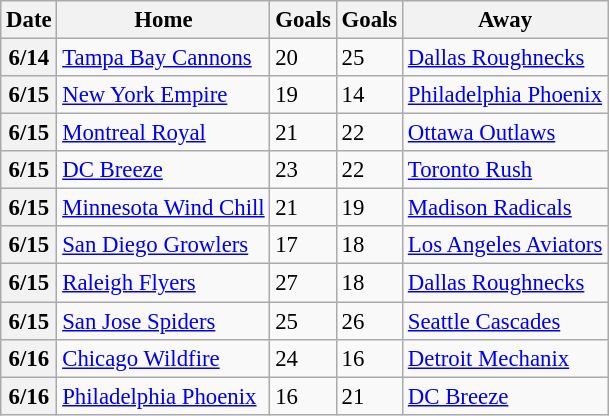<table class="wikitable" style="font-size: 95%;">
<tr>
<th>Date</th>
<th>Home</th>
<th>Goals</th>
<th>Goals</th>
<th>Away</th>
</tr>
<tr>
<th>6/14</th>
<td><a href='#'>Tampa Bay Cannons</a></td>
<td>20</td>
<td>25</td>
<td><a href='#'>Dallas Roughnecks</a></td>
</tr>
<tr>
<th>6/15</th>
<td><a href='#'>New York Empire</a></td>
<td>19</td>
<td>14</td>
<td><a href='#'>Philadelphia Phoenix</a></td>
</tr>
<tr>
<th>6/15</th>
<td><a href='#'>Montreal Royal</a></td>
<td>21</td>
<td>22</td>
<td><a href='#'>Ottawa Outlaws</a></td>
</tr>
<tr>
<th>6/15</th>
<td><a href='#'>DC Breeze</a></td>
<td>23</td>
<td>22</td>
<td><a href='#'>Toronto Rush</a></td>
</tr>
<tr>
<th>6/15</th>
<td><a href='#'>Minnesota Wind Chill</a></td>
<td>21</td>
<td>19</td>
<td><a href='#'>Madison Radicals</a></td>
</tr>
<tr>
<th>6/15</th>
<td><a href='#'>San Diego Growlers</a></td>
<td>17</td>
<td>18</td>
<td><a href='#'>Los Angeles Aviators</a></td>
</tr>
<tr>
<th>6/15</th>
<td><a href='#'>Raleigh Flyers</a></td>
<td>27</td>
<td>18</td>
<td><a href='#'>Dallas Roughnecks</a></td>
</tr>
<tr>
<th>6/15</th>
<td><a href='#'>San Jose Spiders</a></td>
<td>25</td>
<td>26</td>
<td><a href='#'>Seattle Cascades</a></td>
</tr>
<tr>
<th>6/16</th>
<td><a href='#'>Chicago Wildfire</a></td>
<td>24</td>
<td>16</td>
<td><a href='#'>Detroit Mechanix</a></td>
</tr>
<tr>
<th>6/16</th>
<td><a href='#'>Philadelphia Phoenix</a></td>
<td>16</td>
<td>21</td>
<td><a href='#'>DC Breeze</a></td>
</tr>
</table>
